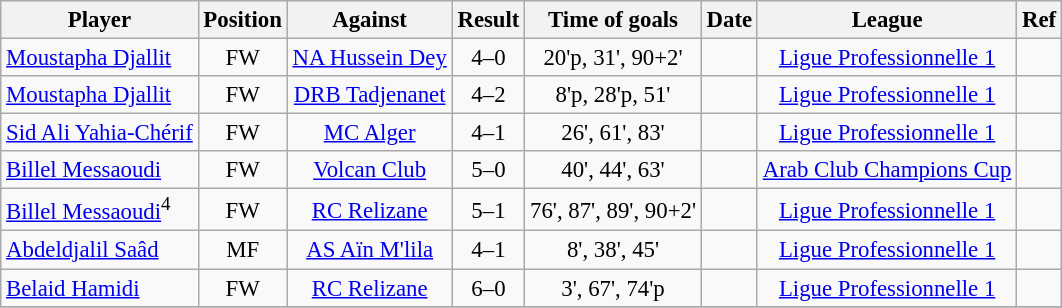<table class="wikitable plainrowheaders sortable" style="text-align:center;font-size:95%">
<tr>
<th>Player</th>
<th>Position</th>
<th>Against</th>
<th align=center>Result</th>
<th>Time of goals</th>
<th>Date</th>
<th>League</th>
<th class="unsortable" align="center">Ref</th>
</tr>
<tr>
<td align="left"> <a href='#'>Moustapha Djallit</a></td>
<td>FW</td>
<td><a href='#'>NA Hussein Dey</a></td>
<td>4–0</td>
<td>20'p, 31', 90+2'</td>
<td></td>
<td><a href='#'>Ligue Professionnelle 1</a></td>
<td></td>
</tr>
<tr>
<td align="left"> <a href='#'>Moustapha Djallit</a></td>
<td>FW</td>
<td><a href='#'>DRB Tadjenanet</a></td>
<td>4–2</td>
<td>8'p, 28'p, 51'</td>
<td></td>
<td><a href='#'>Ligue Professionnelle 1</a></td>
<td></td>
</tr>
<tr>
<td align="left"> <a href='#'>Sid Ali Yahia-Chérif</a></td>
<td>FW</td>
<td><a href='#'>MC Alger</a></td>
<td>4–1</td>
<td>26', 61', 83'</td>
<td></td>
<td><a href='#'>Ligue Professionnelle 1</a></td>
<td></td>
</tr>
<tr>
<td align="left"> <a href='#'>Billel Messaoudi</a></td>
<td>FW</td>
<td><a href='#'>Volcan Club</a></td>
<td>5–0</td>
<td>40', 44', 63'</td>
<td></td>
<td><a href='#'>Arab Club Champions Cup</a></td>
<td></td>
</tr>
<tr>
<td align="left"> <a href='#'>Billel Messaoudi</a><sup>4</sup></td>
<td>FW</td>
<td><a href='#'>RC Relizane</a></td>
<td>5–1</td>
<td>76', 87', 89', 90+2'</td>
<td></td>
<td><a href='#'>Ligue Professionnelle 1</a></td>
<td></td>
</tr>
<tr>
<td align="left"> <a href='#'>Abdeldjalil Saâd</a></td>
<td>MF</td>
<td><a href='#'>AS Aïn M'lila</a></td>
<td>4–1</td>
<td>8', 38', 45'</td>
<td></td>
<td><a href='#'>Ligue Professionnelle 1</a></td>
<td></td>
</tr>
<tr>
<td align="left"> <a href='#'>Belaid Hamidi</a></td>
<td>FW</td>
<td><a href='#'>RC Relizane</a></td>
<td>6–0</td>
<td>3', 67', 74'p</td>
<td></td>
<td><a href='#'>Ligue Professionnelle 1</a></td>
<td></td>
</tr>
<tr>
</tr>
</table>
